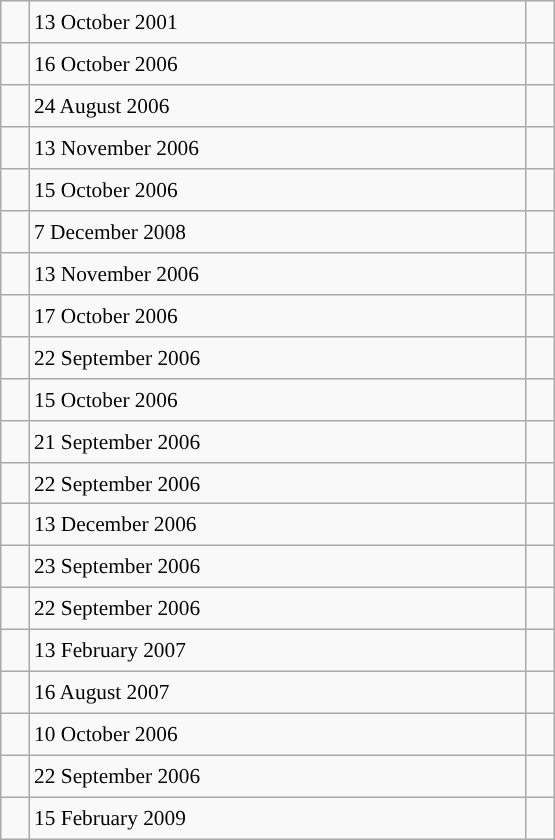<table class="wikitable" style="font-size: 89%; float: left; width: 26em; margin-right: 1em; height: 560px;">
<tr>
<td></td>
<td>13 October 2001</td>
<td></td>
</tr>
<tr>
<td></td>
<td>16 October 2006</td>
<td></td>
</tr>
<tr>
<td></td>
<td>24 August 2006</td>
<td></td>
</tr>
<tr>
<td></td>
<td>13 November 2006</td>
<td></td>
</tr>
<tr>
<td></td>
<td>15 October 2006</td>
<td></td>
</tr>
<tr>
<td></td>
<td>7 December 2008</td>
<td></td>
</tr>
<tr>
<td></td>
<td>13 November 2006</td>
<td></td>
</tr>
<tr>
<td></td>
<td>17 October 2006</td>
<td></td>
</tr>
<tr>
<td></td>
<td>22 September 2006</td>
<td></td>
</tr>
<tr>
<td></td>
<td>15 October 2006</td>
<td></td>
</tr>
<tr>
<td></td>
<td>21 September 2006</td>
<td></td>
</tr>
<tr>
<td></td>
<td>22 September 2006</td>
<td></td>
</tr>
<tr>
<td></td>
<td>13 December 2006</td>
<td></td>
</tr>
<tr>
<td></td>
<td>23 September 2006</td>
<td></td>
</tr>
<tr>
<td></td>
<td>22 September 2006</td>
<td></td>
</tr>
<tr>
<td></td>
<td>13 February 2007</td>
<td></td>
</tr>
<tr>
<td></td>
<td>16 August 2007</td>
<td></td>
</tr>
<tr>
<td></td>
<td>10 October 2006</td>
<td></td>
</tr>
<tr>
<td></td>
<td>22 September 2006</td>
<td></td>
</tr>
<tr>
<td></td>
<td>15 February 2009</td>
<td></td>
</tr>
</table>
